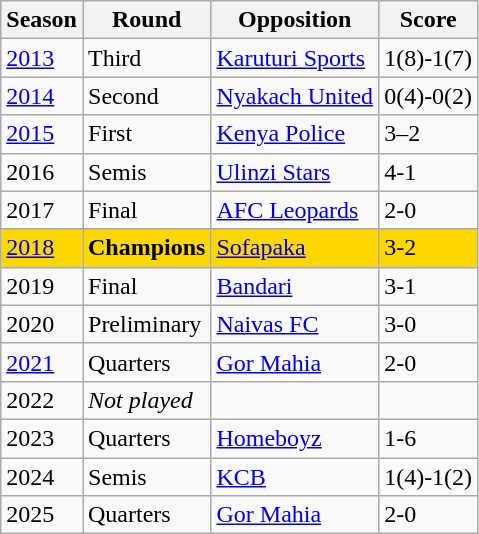<table class="wikitable">
<tr>
<th>Season</th>
<th>Round</th>
<th>Opposition</th>
<th>Score</th>
</tr>
<tr>
<td><a href='#'>2013</a></td>
<td>Third</td>
<td><a href='#'>Karuturi Sports</a></td>
<td>1(8)-1(7)</td>
</tr>
<tr>
<td><a href='#'>2014</a></td>
<td>Second</td>
<td><a href='#'>Nyakach United</a></td>
<td>0(4)-0(2)</td>
</tr>
<tr>
<td><a href='#'>2015</a></td>
<td>First</td>
<td><a href='#'>Kenya Police</a></td>
<td>3–2</td>
</tr>
<tr>
<td>2016</td>
<td>Semis</td>
<td><a href='#'>Ulinzi Stars</a></td>
<td>4-1</td>
</tr>
<tr>
<td>2017</td>
<td>Final</td>
<td><a href='#'>AFC Leopards</a></td>
<td>2-0</td>
</tr>
<tr>
</tr>
<tr style="background:gold;">
<td><a href='#'>2018</a></td>
<td><strong>Champions</strong></td>
<td><a href='#'>Sofapaka</a></td>
<td>3-2</td>
</tr>
<tr>
<td>2019</td>
<td>Final</td>
<td><a href='#'>Bandari</a></td>
<td>3-1</td>
</tr>
<tr>
<td>2020</td>
<td>Preliminary</td>
<td><a href='#'>Naivas FC</a></td>
<td>3-0</td>
</tr>
<tr>
<td><a href='#'>2021</a></td>
<td>Quarters</td>
<td><a href='#'>Gor Mahia</a></td>
<td>2-0 </td>
</tr>
<tr>
<td>2022</td>
<td><em>Not played</em></td>
<td></td>
<td></td>
</tr>
<tr>
<td>2023</td>
<td>Quarters</td>
<td><a href='#'>Homeboyz</a></td>
<td>1-6</td>
</tr>
<tr>
<td>2024</td>
<td>Semis</td>
<td><a href='#'>KCB</a></td>
<td>1(4)-1(2)</td>
</tr>
<tr>
<td>2025</td>
<td>Quarters</td>
<td><a href='#'>Gor Mahia</a></td>
<td>2-0</td>
</tr>
</table>
